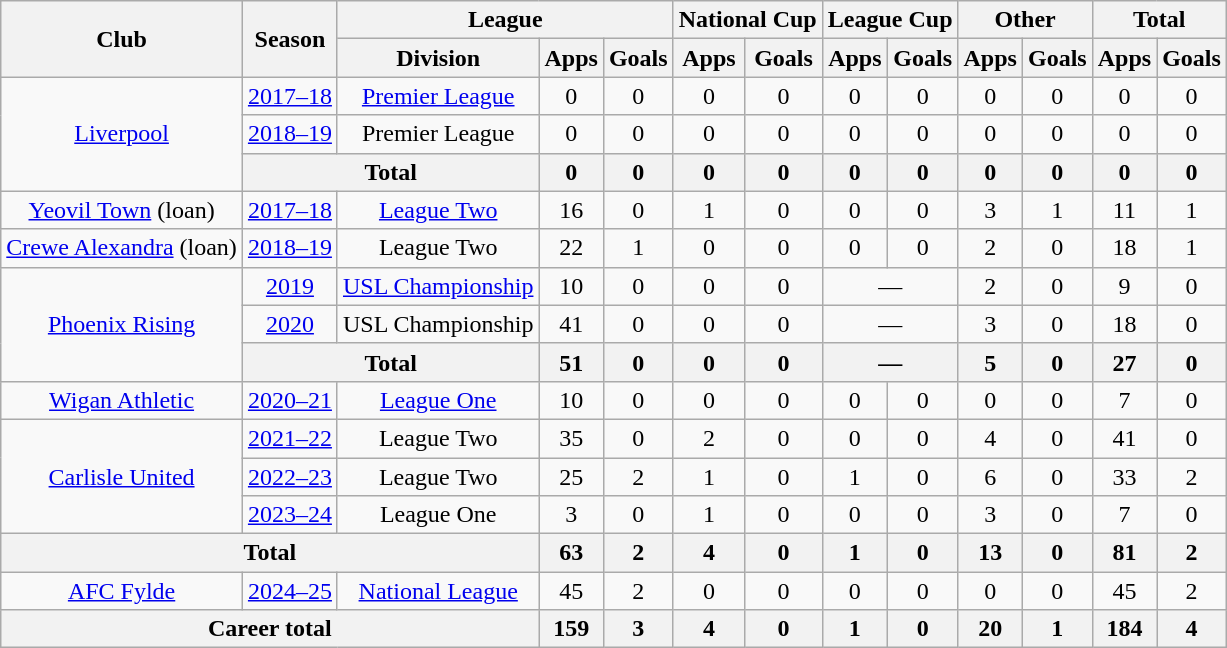<table class="wikitable" style="text-align: center;">
<tr>
<th rowspan="2">Club</th>
<th rowspan="2">Season</th>
<th colspan="3">League</th>
<th colspan="2">National Cup</th>
<th colspan="2">League Cup</th>
<th colspan="2">Other</th>
<th colspan="2">Total</th>
</tr>
<tr>
<th>Division</th>
<th>Apps</th>
<th>Goals</th>
<th>Apps</th>
<th>Goals</th>
<th>Apps</th>
<th>Goals</th>
<th>Apps</th>
<th>Goals</th>
<th>Apps</th>
<th>Goals</th>
</tr>
<tr>
<td rowspan="3"><a href='#'>Liverpool</a></td>
<td><a href='#'>2017–18</a></td>
<td><a href='#'>Premier League</a></td>
<td>0</td>
<td>0</td>
<td>0</td>
<td>0</td>
<td>0</td>
<td>0</td>
<td>0</td>
<td>0</td>
<td>0</td>
<td>0</td>
</tr>
<tr>
<td><a href='#'>2018–19</a></td>
<td>Premier League</td>
<td>0</td>
<td>0</td>
<td>0</td>
<td>0</td>
<td>0</td>
<td>0</td>
<td>0</td>
<td>0</td>
<td>0</td>
<td>0</td>
</tr>
<tr>
<th colspan="2">Total</th>
<th>0</th>
<th>0</th>
<th>0</th>
<th>0</th>
<th>0</th>
<th>0</th>
<th>0</th>
<th>0</th>
<th>0</th>
<th>0</th>
</tr>
<tr>
<td><a href='#'>Yeovil Town</a> (loan)</td>
<td><a href='#'>2017–18</a></td>
<td><a href='#'>League Two</a></td>
<td>16</td>
<td>0</td>
<td>1</td>
<td>0</td>
<td>0</td>
<td>0</td>
<td>3</td>
<td>1</td>
<td>11</td>
<td>1</td>
</tr>
<tr>
<td><a href='#'>Crewe Alexandra</a> (loan)</td>
<td><a href='#'>2018–19</a></td>
<td>League Two</td>
<td>22</td>
<td>1</td>
<td>0</td>
<td>0</td>
<td>0</td>
<td>0</td>
<td>2</td>
<td>0</td>
<td>18</td>
<td>1</td>
</tr>
<tr>
<td rowspan=3><a href='#'>Phoenix Rising</a></td>
<td><a href='#'>2019</a></td>
<td><a href='#'>USL Championship</a></td>
<td>10</td>
<td>0</td>
<td>0</td>
<td>0</td>
<td colspan=2>—</td>
<td>2</td>
<td>0</td>
<td>9</td>
<td>0</td>
</tr>
<tr>
<td><a href='#'>2020</a></td>
<td>USL Championship</td>
<td>41</td>
<td>0</td>
<td>0</td>
<td>0</td>
<td colspan=2>—</td>
<td>3</td>
<td>0</td>
<td>18</td>
<td>0</td>
</tr>
<tr>
<th colspan=2>Total</th>
<th>51</th>
<th>0</th>
<th>0</th>
<th>0</th>
<th colspan=2>—</th>
<th>5</th>
<th>0</th>
<th>27</th>
<th>0</th>
</tr>
<tr>
<td><a href='#'>Wigan Athletic</a></td>
<td><a href='#'>2020–21</a></td>
<td><a href='#'>League One</a></td>
<td>10</td>
<td>0</td>
<td>0</td>
<td>0</td>
<td>0</td>
<td>0</td>
<td>0</td>
<td>0</td>
<td>7</td>
<td>0</td>
</tr>
<tr>
<td rowspan=3><a href='#'>Carlisle United</a></td>
<td><a href='#'>2021–22</a></td>
<td>League Two</td>
<td>35</td>
<td>0</td>
<td>2</td>
<td>0</td>
<td>0</td>
<td>0</td>
<td>4</td>
<td>0</td>
<td>41</td>
<td>0</td>
</tr>
<tr>
<td><a href='#'>2022–23</a></td>
<td>League Two</td>
<td>25</td>
<td>2</td>
<td>1</td>
<td>0</td>
<td>1</td>
<td>0</td>
<td>6</td>
<td>0</td>
<td>33</td>
<td>2</td>
</tr>
<tr>
<td><a href='#'>2023–24</a></td>
<td>League One</td>
<td>3</td>
<td>0</td>
<td>1</td>
<td>0</td>
<td>0</td>
<td>0</td>
<td>3</td>
<td>0</td>
<td>7</td>
<td>0</td>
</tr>
<tr>
<th colspan="3">Total</th>
<th>63</th>
<th>2</th>
<th>4</th>
<th>0</th>
<th>1</th>
<th>0</th>
<th>13</th>
<th>0</th>
<th>81</th>
<th>2</th>
</tr>
<tr>
<td rowspan=1><a href='#'>AFC Fylde</a></td>
<td><a href='#'>2024–25</a></td>
<td><a href='#'>National League</a></td>
<td>45</td>
<td>2</td>
<td>0</td>
<td>0</td>
<td>0</td>
<td>0</td>
<td>0</td>
<td>0</td>
<td>45</td>
<td>2</td>
</tr>
<tr>
<th colspan=3>Career total</th>
<th>159</th>
<th>3</th>
<th>4</th>
<th>0</th>
<th>1</th>
<th>0</th>
<th>20</th>
<th>1</th>
<th>184</th>
<th>4</th>
</tr>
</table>
